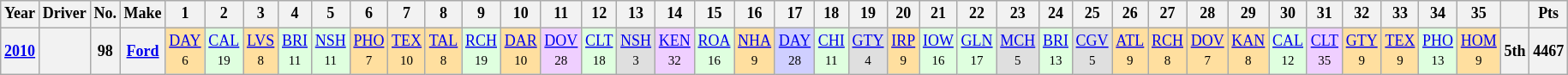<table class="wikitable" style="text-align:center; font-size:75%">
<tr>
<th>Year</th>
<th>Driver</th>
<th>No.</th>
<th>Make</th>
<th>1</th>
<th>2</th>
<th>3</th>
<th>4</th>
<th>5</th>
<th>6</th>
<th>7</th>
<th>8</th>
<th>9</th>
<th>10</th>
<th>11</th>
<th>12</th>
<th>13</th>
<th>14</th>
<th>15</th>
<th>16</th>
<th>17</th>
<th>18</th>
<th>19</th>
<th>20</th>
<th>21</th>
<th>22</th>
<th>23</th>
<th>24</th>
<th>25</th>
<th>26</th>
<th>27</th>
<th>28</th>
<th>29</th>
<th>30</th>
<th>31</th>
<th>32</th>
<th>33</th>
<th>34</th>
<th>35</th>
<th></th>
<th>Pts</th>
</tr>
<tr>
<th><a href='#'>2010</a></th>
<th></th>
<th>98</th>
<th><a href='#'>Ford</a></th>
<td style="background:#FFDF9F;"><a href='#'>DAY</a><br><small>6</small></td>
<td style="background:#DFFFDF;"><a href='#'>CAL</a><br><small>19</small></td>
<td style="background:#FFDF9F;"><a href='#'>LVS</a><br><small>8</small></td>
<td style="background:#DFFFDF;"><a href='#'>BRI</a><br><small>11</small></td>
<td style="background:#DFFFDF;"><a href='#'>NSH</a><br><small>11</small></td>
<td style="background:#FFDF9F;"><a href='#'>PHO</a><br><small>7</small></td>
<td style="background:#FFDF9F;"><a href='#'>TEX</a><br><small>10</small></td>
<td style="background:#FFDF9F;"><a href='#'>TAL</a><br><small>8</small></td>
<td style="background:#DFFFDF;"><a href='#'>RCH</a><br><small>19</small></td>
<td style="background:#FFDF9F;"><a href='#'>DAR</a><br><small>10</small></td>
<td style="background:#EFCFFF;"><a href='#'>DOV</a><br><small>28</small></td>
<td style="background:#DFFFDF;"><a href='#'>CLT</a><br><small>18</small></td>
<td style="background:#DFDFDF;"><a href='#'>NSH</a><br><small>3</small></td>
<td style="background:#EFCFFF;"><a href='#'>KEN</a><br><small>32</small></td>
<td style="background:#DFFFDF;"><a href='#'>ROA</a><br><small>16</small></td>
<td style="background:#FFDF9F;"><a href='#'>NHA</a><br><small>9</small></td>
<td style="background:#CFCFFF;"><a href='#'>DAY</a><br><small>28</small></td>
<td style="background:#DFFFDF;"><a href='#'>CHI</a><br><small>11</small></td>
<td style="background:#DFDFDF;"><a href='#'>GTY</a><br><small>4</small></td>
<td style="background:#FFDF9F;"><a href='#'>IRP</a><br><small>9</small></td>
<td style="background:#DFFFDF;"><a href='#'>IOW</a><br><small>16</small></td>
<td style="background:#DFFFDF;"><a href='#'>GLN</a><br><small>17</small></td>
<td style="background:#DFDFDF;"><a href='#'>MCH</a><br><small>5</small></td>
<td style="background:#DFFFDF;"><a href='#'>BRI</a><br><small>13</small></td>
<td style="background:#DFDFDF;"><a href='#'>CGV</a><br><small>5</small></td>
<td style="background:#FFDF9F;"><a href='#'>ATL</a><br><small>9</small></td>
<td style="background:#FFDF9F;"><a href='#'>RCH</a><br><small>8</small></td>
<td style="background:#FFDF9F;"><a href='#'>DOV</a><br><small>7</small></td>
<td style="background:#FFDF9F;"><a href='#'>KAN</a><br><small>8</small></td>
<td style="background:#DFFFDF;"><a href='#'>CAL</a><br><small>12</small></td>
<td style="background:#EFCFFF;"><a href='#'>CLT</a><br><small>35</small></td>
<td style="background:#FFDF9F;"><a href='#'>GTY</a><br><small>9</small></td>
<td style="background:#FFDF9F;"><a href='#'>TEX</a><br><small>9</small></td>
<td style="background:#DFFFDF;"><a href='#'>PHO</a><br><small>13</small></td>
<td style="background:#FFDF9F;"><a href='#'>HOM</a><br><small>9</small></td>
<th>5th</th>
<th>4467</th>
</tr>
</table>
